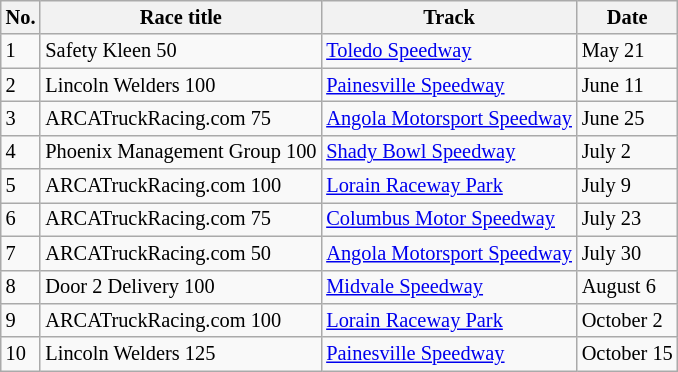<table class="wikitable" style="font-size:85%;">
<tr>
<th>No.</th>
<th>Race title</th>
<th>Track</th>
<th>Date</th>
</tr>
<tr>
<td>1</td>
<td>Safety Kleen 50</td>
<td><a href='#'>Toledo Speedway</a></td>
<td>May 21</td>
</tr>
<tr>
<td>2</td>
<td>Lincoln Welders 100</td>
<td><a href='#'>Painesville Speedway</a></td>
<td>June 11</td>
</tr>
<tr>
<td>3</td>
<td>ARCATruckRacing.com 75</td>
<td><a href='#'>Angola Motorsport Speedway</a></td>
<td>June 25</td>
</tr>
<tr>
<td>4</td>
<td>Phoenix Management Group 100</td>
<td><a href='#'>Shady Bowl Speedway</a></td>
<td>July 2</td>
</tr>
<tr>
<td>5</td>
<td>ARCATruckRacing.com 100</td>
<td><a href='#'>Lorain Raceway Park</a></td>
<td>July 9</td>
</tr>
<tr>
<td>6</td>
<td>ARCATruckRacing.com 75</td>
<td><a href='#'>Columbus Motor Speedway</a></td>
<td>July 23</td>
</tr>
<tr>
<td>7</td>
<td>ARCATruckRacing.com 50</td>
<td><a href='#'>Angola Motorsport Speedway</a></td>
<td>July 30</td>
</tr>
<tr>
<td>8</td>
<td>Door 2 Delivery 100</td>
<td><a href='#'>Midvale Speedway</a></td>
<td>August 6</td>
</tr>
<tr>
<td>9</td>
<td>ARCATruckRacing.com 100</td>
<td><a href='#'>Lorain Raceway Park</a></td>
<td>October 2</td>
</tr>
<tr>
<td>10</td>
<td>Lincoln Welders 125</td>
<td><a href='#'>Painesville Speedway</a></td>
<td>October 15</td>
</tr>
</table>
